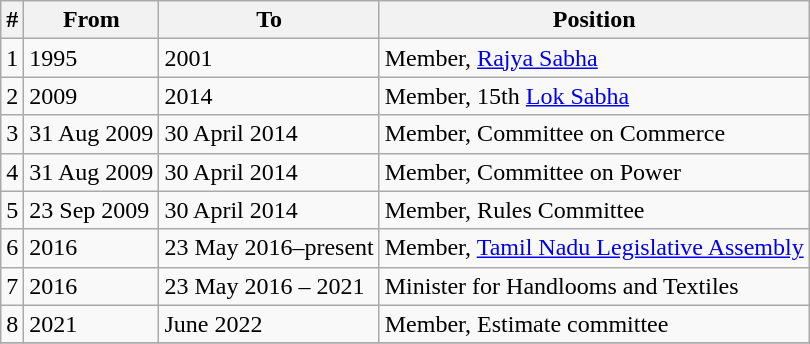<table class="wikitable sortable">
<tr>
<th>#</th>
<th>From</th>
<th>To</th>
<th>Position</th>
</tr>
<tr>
<td>1</td>
<td>1995</td>
<td>2001</td>
<td>Member, <a href='#'>Rajya Sabha</a></td>
</tr>
<tr>
<td>2</td>
<td>2009</td>
<td>2014</td>
<td>Member, 15th <a href='#'>Lok Sabha</a></td>
</tr>
<tr>
<td>3</td>
<td>31 Aug 2009</td>
<td>30 April 2014</td>
<td>Member, Committee on Commerce</td>
</tr>
<tr>
<td>4</td>
<td>31 Aug 2009</td>
<td>30 April 2014</td>
<td>Member, Committee on Power</td>
</tr>
<tr>
<td>5</td>
<td>23 Sep 2009</td>
<td>30 April 2014</td>
<td>Member, Rules Committee</td>
</tr>
<tr>
<td>6</td>
<td>2016</td>
<td>23 May 2016–present</td>
<td>Member, <a href='#'>Tamil Nadu Legislative Assembly</a></td>
</tr>
<tr>
<td>7</td>
<td>2016</td>
<td>23 May 2016 – 2021</td>
<td>Minister for Handlooms and Textiles</td>
</tr>
<tr>
<td>8</td>
<td>2021</td>
<td>June 2022</td>
<td>Member, Estimate committee</td>
</tr>
<tr>
</tr>
</table>
